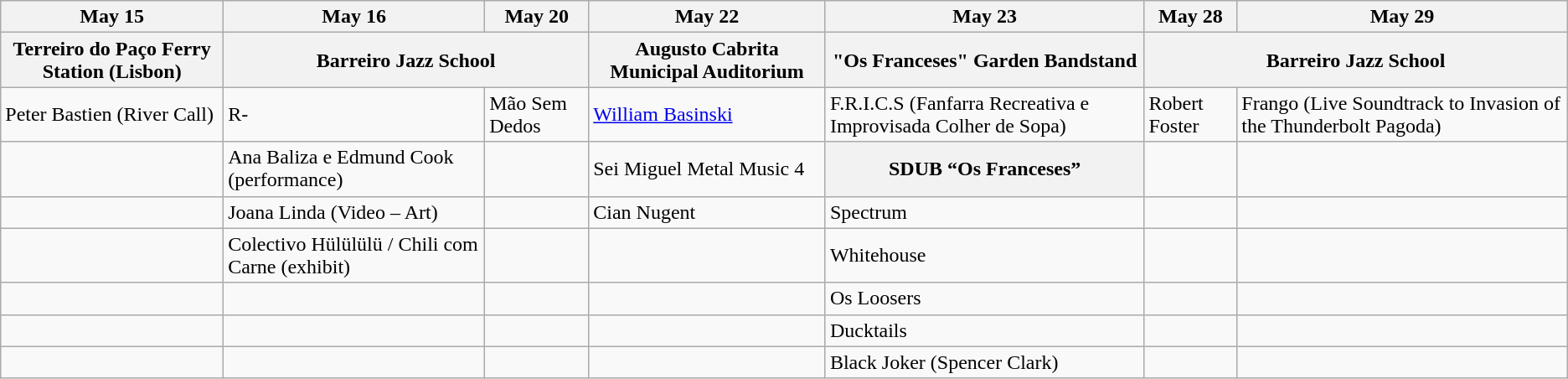<table class="wikitable">
<tr>
<th><strong>May 15</strong></th>
<th><strong>May 16</strong></th>
<th><strong>May 20</strong></th>
<th><strong>May 22</strong></th>
<th><strong>May 23</strong></th>
<th><strong>May 28</strong></th>
<th><strong>May 29</strong></th>
</tr>
<tr>
<th><strong>Terreiro do Paço Ferry Station (Lisbon)</strong></th>
<th colspan="2"><strong>Barreiro Jazz School</strong></th>
<th><strong>Augusto Cabrita Municipal Auditorium</strong></th>
<th><strong>"Os Franceses" Garden Bandstand</strong></th>
<th colspan="2"><strong>Barreiro Jazz School</strong></th>
</tr>
<tr>
<td>Peter Bastien (River Call)</td>
<td>R-</td>
<td>Mão Sem Dedos</td>
<td><a href='#'>William Basinski</a></td>
<td>F.R.I.C.S (Fanfarra Recreativa e Improvisada Colher de Sopa)</td>
<td>Robert Foster</td>
<td>Frango (Live Soundtrack to Invasion of the Thunderbolt Pagoda)</td>
</tr>
<tr>
<td></td>
<td>Ana Baliza e Edmund Cook (performance)</td>
<td></td>
<td>Sei Miguel Metal Music 4</td>
<th><strong>SDUB “Os Franceses”</strong></th>
<td></td>
<td></td>
</tr>
<tr>
<td></td>
<td>Joana Linda (Video – Art)</td>
<td></td>
<td>Cian Nugent</td>
<td>Spectrum</td>
<td></td>
<td></td>
</tr>
<tr>
<td></td>
<td>Colectivo Hülülülü / Chili com Carne (exhibit)</td>
<td></td>
<td></td>
<td>Whitehouse</td>
<td></td>
<td></td>
</tr>
<tr>
<td></td>
<td></td>
<td></td>
<td></td>
<td>Os Loosers</td>
<td></td>
<td></td>
</tr>
<tr>
<td></td>
<td></td>
<td></td>
<td></td>
<td>Ducktails</td>
<td></td>
<td></td>
</tr>
<tr>
<td></td>
<td></td>
<td></td>
<td></td>
<td>Black Joker (Spencer Clark)</td>
<td></td>
<td></td>
</tr>
</table>
